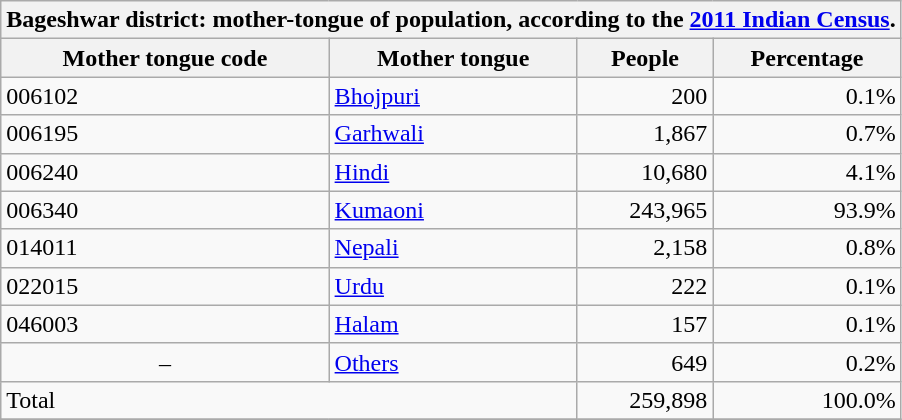<table class="wikitable sortable mw-collapsible mw-collapsed">
<tr valign=top>
<th colspan=4>Bageshwar district: mother-tongue of population, according to the <a href='#'>2011 Indian Census</a>.</th>
</tr>
<tr valign=top>
<th>Mother tongue code</th>
<th>Mother tongue</th>
<th>People</th>
<th>Percentage</th>
</tr>
<tr valign=top>
<td>006102</td>
<td><a href='#'>Bhojpuri</a></td>
<td align=right>200</td>
<td align=right>0.1%</td>
</tr>
<tr valign=top>
<td>006195</td>
<td><a href='#'>Garhwali</a></td>
<td align=right>1,867</td>
<td align=right>0.7%</td>
</tr>
<tr valign=top>
<td>006240</td>
<td><a href='#'>Hindi</a></td>
<td align=right>10,680</td>
<td align=right>4.1%</td>
</tr>
<tr valign=top>
<td>006340</td>
<td><a href='#'>Kumaoni</a></td>
<td align=right>243,965</td>
<td align=right>93.9%</td>
</tr>
<tr valign=top>
<td>014011</td>
<td><a href='#'>Nepali</a></td>
<td align=right>2,158</td>
<td align=right>0.8%</td>
</tr>
<tr valign=top>
<td>022015</td>
<td><a href='#'>Urdu</a></td>
<td align=right>222</td>
<td align=right>0.1%</td>
</tr>
<tr valign=top>
<td>046003</td>
<td><a href='#'>Halam</a></td>
<td align=right>157</td>
<td align=right>0.1%</td>
</tr>
<tr valign=top>
<td align=center>–</td>
<td><a href='#'>Others</a></td>
<td align=right>649</td>
<td align=right>0.2%</td>
</tr>
<tr valign=top class=sortbottom>
<td colspan=2>Total</td>
<td align=right>259,898</td>
<td align=right>100.0%</td>
</tr>
<tr>
</tr>
</table>
